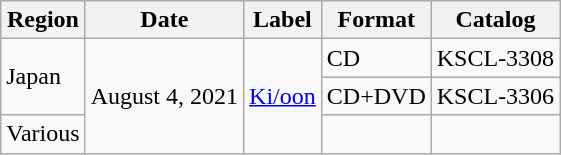<table class="wikitable">
<tr>
<th>Region</th>
<th>Date</th>
<th>Label</th>
<th>Format</th>
<th>Catalog</th>
</tr>
<tr>
<td rowspan="2">Japan</td>
<td rowspan="3">August 4, 2021</td>
<td rowspan="3"><a href='#'>Ki/oon</a></td>
<td>CD</td>
<td>KSCL-3308</td>
</tr>
<tr>
<td>CD+DVD</td>
<td>KSCL-3306</td>
</tr>
<tr>
<td>Various</td>
<td></td>
<td></td>
</tr>
</table>
